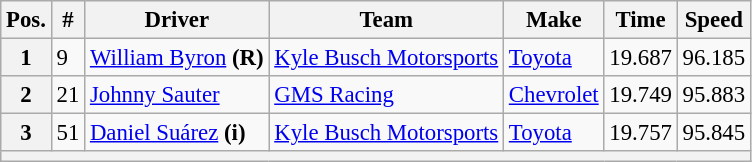<table class="wikitable" style="font-size:95%">
<tr>
<th>Pos.</th>
<th>#</th>
<th>Driver</th>
<th>Team</th>
<th>Make</th>
<th>Time</th>
<th>Speed</th>
</tr>
<tr>
<th>1</th>
<td>9</td>
<td><a href='#'>William Byron</a> <strong>(R)</strong></td>
<td><a href='#'>Kyle Busch Motorsports</a></td>
<td><a href='#'>Toyota</a></td>
<td>19.687</td>
<td>96.185</td>
</tr>
<tr>
<th>2</th>
<td>21</td>
<td><a href='#'>Johnny Sauter</a></td>
<td><a href='#'>GMS Racing</a></td>
<td><a href='#'>Chevrolet</a></td>
<td>19.749</td>
<td>95.883</td>
</tr>
<tr>
<th>3</th>
<td>51</td>
<td><a href='#'>Daniel Suárez</a> <strong>(i)</strong></td>
<td><a href='#'>Kyle Busch Motorsports</a></td>
<td><a href='#'>Toyota</a></td>
<td>19.757</td>
<td>95.845</td>
</tr>
<tr>
<th colspan="7"></th>
</tr>
</table>
